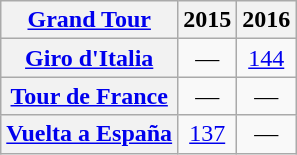<table class="wikitable plainrowheaders">
<tr>
<th scope="col"><a href='#'>Grand Tour</a></th>
<th scope="col">2015</th>
<th scope="col">2016</th>
</tr>
<tr style="text-align:center;">
<th scope="row"> <a href='#'>Giro d'Italia</a></th>
<td>—</td>
<td style="text-align:center;"><a href='#'>144</a></td>
</tr>
<tr style="text-align:center;">
<th scope="row"> <a href='#'>Tour de France</a></th>
<td>—</td>
<td>—</td>
</tr>
<tr style="text-align:center;">
<th scope="row"> <a href='#'>Vuelta a España</a></th>
<td style="text-align:center;"><a href='#'>137</a></td>
<td>—</td>
</tr>
</table>
